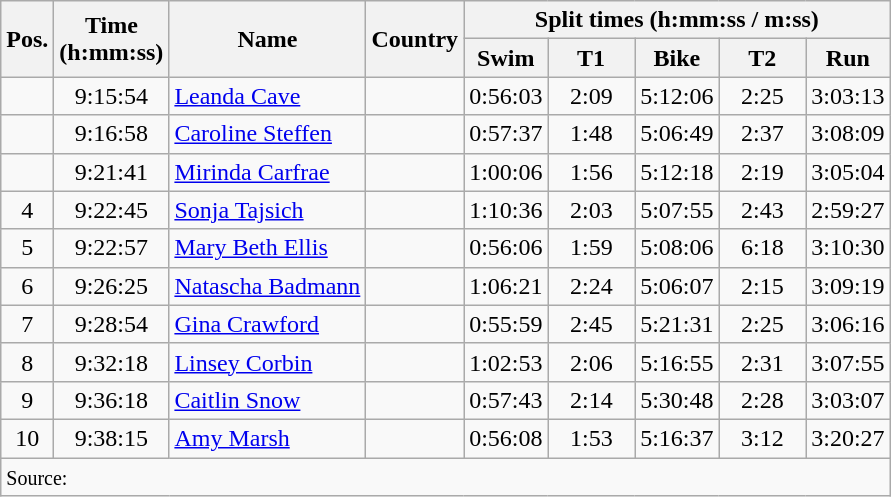<table class="wikitable" style="text-align:center">
<tr>
<th rowspan="2">Pos.</th>
<th rowspan="2">Time<br>(h:mm:ss)</th>
<th rowspan="2">Name</th>
<th rowspan="2">Country</th>
<th colspan="5">Split times (h:mm:ss / m:ss)</th>
</tr>
<tr>
<th>Swim</th>
<th>    T1    </th>
<th>Bike</th>
<th>    T2    </th>
<th>Run</th>
</tr>
<tr>
<td></td>
<td>9:15:54</td>
<td align="left"><a href='#'>Leanda Cave</a></td>
<td align="left"></td>
<td>0:56:03</td>
<td>2:09</td>
<td>5:12:06</td>
<td>2:25</td>
<td>3:03:13</td>
</tr>
<tr>
<td></td>
<td>9:16:58</td>
<td align="left"><a href='#'>Caroline Steffen</a></td>
<td align="left"></td>
<td>0:57:37</td>
<td>1:48</td>
<td>5:06:49</td>
<td>2:37</td>
<td>3:08:09</td>
</tr>
<tr>
<td></td>
<td>9:21:41</td>
<td align="left"><a href='#'>Mirinda Carfrae</a></td>
<td align="left"></td>
<td>1:00:06</td>
<td>1:56</td>
<td>5:12:18</td>
<td>2:19</td>
<td>3:05:04</td>
</tr>
<tr>
<td>4</td>
<td>9:22:45</td>
<td align="left"><a href='#'>Sonja Tajsich</a></td>
<td align="left"></td>
<td>1:10:36</td>
<td>2:03</td>
<td>5:07:55</td>
<td>2:43</td>
<td>2:59:27</td>
</tr>
<tr>
<td>5</td>
<td>9:22:57</td>
<td align="left"><a href='#'>Mary Beth Ellis</a></td>
<td align="left"></td>
<td>0:56:06</td>
<td>1:59</td>
<td>5:08:06</td>
<td>6:18</td>
<td>3:10:30</td>
</tr>
<tr>
<td>6</td>
<td>9:26:25</td>
<td align="left"><a href='#'>Natascha Badmann</a></td>
<td align="left"></td>
<td>1:06:21</td>
<td>2:24</td>
<td>5:06:07</td>
<td>2:15</td>
<td>3:09:19</td>
</tr>
<tr>
<td>7</td>
<td>9:28:54</td>
<td align="left"><a href='#'>Gina Crawford</a></td>
<td align="left"></td>
<td>0:55:59</td>
<td>2:45</td>
<td>5:21:31</td>
<td>2:25</td>
<td>3:06:16</td>
</tr>
<tr>
<td>8</td>
<td>9:32:18</td>
<td align="left"><a href='#'>Linsey Corbin</a></td>
<td align="left"></td>
<td>1:02:53</td>
<td>2:06</td>
<td>5:16:55</td>
<td>2:31</td>
<td>3:07:55</td>
</tr>
<tr>
<td>9</td>
<td>9:36:18</td>
<td align="left"><a href='#'>Caitlin Snow</a></td>
<td align="left"></td>
<td>0:57:43</td>
<td>2:14</td>
<td>5:30:48</td>
<td>2:28</td>
<td>3:03:07</td>
</tr>
<tr>
<td>10</td>
<td>9:38:15</td>
<td align="left"><a href='#'>Amy Marsh</a></td>
<td align="left"></td>
<td>0:56:08</td>
<td>1:53</td>
<td>5:16:37</td>
<td>3:12</td>
<td>3:20:27</td>
</tr>
<tr>
<td colspan="9" align="left"><small>Source:</small></td>
</tr>
</table>
